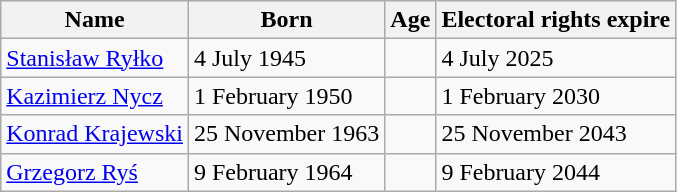<table class="wikitable" border="1">
<tr>
<th>Name</th>
<th>Born</th>
<th>Age</th>
<th>Electoral rights expire</th>
</tr>
<tr>
<td><a href='#'>Stanisław Ryłko</a></td>
<td>4 July 1945</td>
<td></td>
<td>4 July 2025</td>
</tr>
<tr>
<td><a href='#'>Kazimierz Nycz</a></td>
<td>1 February 1950</td>
<td></td>
<td>1 February 2030</td>
</tr>
<tr>
<td><a href='#'>Konrad Krajewski</a></td>
<td>25 November 1963</td>
<td></td>
<td>25 November 2043</td>
</tr>
<tr>
<td><a href='#'>Grzegorz Ryś</a></td>
<td>9 February 1964</td>
<td></td>
<td>9 February 2044</td>
</tr>
</table>
